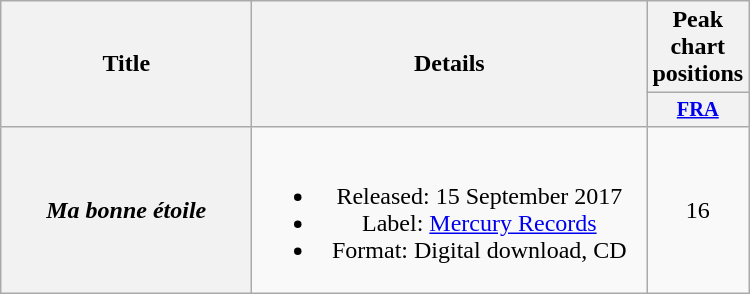<table class="wikitable plainrowheaders" style="text-align:center;">
<tr>
<th scope="col" rowspan="2" style="width:10em;">Title</th>
<th scope="col" rowspan="2" style="width:16em;">Details</th>
<th scope="col" colspan="1">Peak chart positions</th>
</tr>
<tr>
<th scope="col" style="width:3em;font-size:85%;"><a href='#'>FRA</a><br></th>
</tr>
<tr>
<th scope="row"><em>Ma bonne étoile</em></th>
<td><br><ul><li>Released: 15 September 2017</li><li>Label: <a href='#'>Mercury Records</a></li><li>Format: Digital download, CD</li></ul></td>
<td>16</td>
</tr>
</table>
